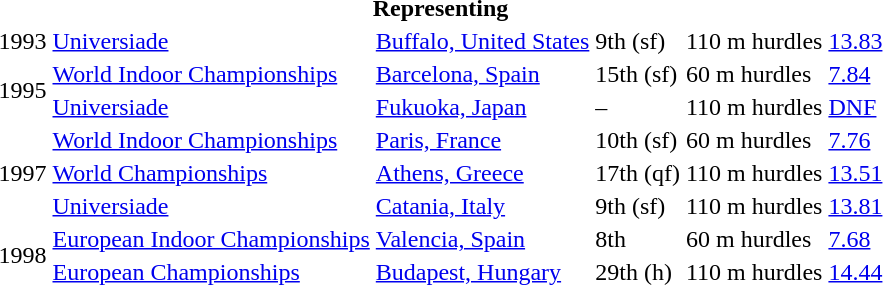<table>
<tr>
<th colspan="6">Representing </th>
</tr>
<tr>
<td>1993</td>
<td><a href='#'>Universiade</a></td>
<td><a href='#'>Buffalo, United States</a></td>
<td>9th (sf)</td>
<td>110 m hurdles</td>
<td><a href='#'>13.83</a></td>
</tr>
<tr>
<td rowspan=2>1995</td>
<td><a href='#'>World Indoor Championships</a></td>
<td><a href='#'>Barcelona, Spain</a></td>
<td>15th (sf)</td>
<td>60 m hurdles</td>
<td><a href='#'>7.84</a></td>
</tr>
<tr>
<td><a href='#'>Universiade</a></td>
<td><a href='#'>Fukuoka, Japan</a></td>
<td>–</td>
<td>110 m hurdles</td>
<td><a href='#'>DNF</a></td>
</tr>
<tr>
<td rowspan=3>1997</td>
<td><a href='#'>World Indoor Championships</a></td>
<td><a href='#'>Paris, France</a></td>
<td>10th (sf)</td>
<td>60 m hurdles</td>
<td><a href='#'>7.76</a></td>
</tr>
<tr>
<td><a href='#'>World Championships</a></td>
<td><a href='#'>Athens, Greece</a></td>
<td>17th (qf)</td>
<td>110 m hurdles</td>
<td><a href='#'>13.51</a></td>
</tr>
<tr>
<td><a href='#'>Universiade</a></td>
<td><a href='#'>Catania, Italy</a></td>
<td>9th (sf)</td>
<td>110 m hurdles</td>
<td><a href='#'>13.81</a></td>
</tr>
<tr>
<td rowspan=2>1998</td>
<td><a href='#'>European Indoor Championships</a></td>
<td><a href='#'>Valencia, Spain</a></td>
<td>8th</td>
<td>60 m hurdles</td>
<td><a href='#'>7.68</a></td>
</tr>
<tr>
<td><a href='#'>European Championships</a></td>
<td><a href='#'>Budapest, Hungary</a></td>
<td>29th (h)</td>
<td>110 m hurdles</td>
<td><a href='#'>14.44</a></td>
</tr>
</table>
